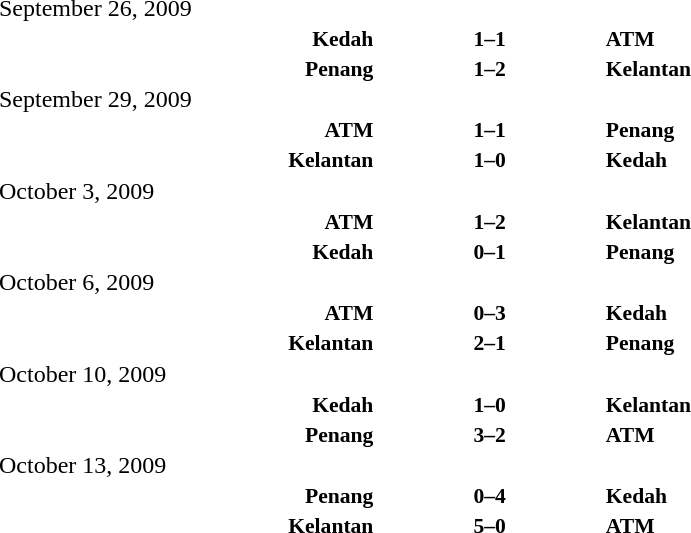<table width=100% cellspacing=1>
<tr>
<th width=20%></th>
<th width=12%></th>
<th width=20%></th>
<th></th>
</tr>
<tr>
<td>September 26, 2009</td>
</tr>
<tr style=font-size:90%>
<td align=right><strong>Kedah</strong></td>
<td align=center><strong>1–1</strong></td>
<td><strong>ATM</strong></td>
<td></td>
<td></td>
</tr>
<tr style=font-size:90%>
<td align=right><strong>Penang</strong></td>
<td align=center><strong>1–2</strong></td>
<td><strong>Kelantan</strong></td>
<td></td>
<td></td>
</tr>
<tr>
<td>September 29, 2009</td>
</tr>
<tr style=font-size:90%>
<td align=right><strong>ATM</strong></td>
<td align=center><strong>1–1</strong></td>
<td><strong>Penang</strong></td>
<td></td>
<td></td>
</tr>
<tr style=font-size:90%>
<td align=right><strong>Kelantan</strong></td>
<td align=center><strong>1–0</strong></td>
<td><strong>Kedah</strong></td>
<td></td>
<td></td>
</tr>
<tr>
<td>October 3, 2009</td>
</tr>
<tr style=font-size:90%>
<td align=right><strong>ATM</strong></td>
<td align=center><strong>1–2</strong></td>
<td><strong>Kelantan</strong></td>
<td></td>
<td></td>
</tr>
<tr style=font-size:90%>
<td align=right><strong>Kedah</strong></td>
<td align=center><strong>0–1</strong></td>
<td><strong>Penang</strong></td>
<td></td>
<td></td>
</tr>
<tr>
<td>October 6, 2009</td>
</tr>
<tr style=font-size:90%>
<td align=right><strong>ATM</strong></td>
<td align=center><strong>0–3</strong></td>
<td><strong>Kedah</strong></td>
<td></td>
<td></td>
</tr>
<tr style=font-size:90%>
<td align=right><strong>Kelantan</strong></td>
<td align=center><strong>2–1</strong></td>
<td><strong>Penang</strong></td>
<td></td>
<td></td>
</tr>
<tr>
<td>October 10, 2009</td>
</tr>
<tr style=font-size:90%>
<td align=right><strong>Kedah</strong></td>
<td align=center><strong>1–0</strong></td>
<td><strong>Kelantan</strong></td>
<td></td>
<td></td>
</tr>
<tr style=font-size:90%>
<td align=right><strong>Penang</strong></td>
<td align=center><strong>3–2</strong></td>
<td><strong>ATM</strong></td>
<td></td>
<td></td>
</tr>
<tr>
<td>October 13, 2009</td>
</tr>
<tr style=font-size:90%>
<td align=right><strong>Penang</strong></td>
<td align=center><strong>0–4</strong></td>
<td><strong>Kedah</strong></td>
<td></td>
<td></td>
</tr>
<tr style=font-size:90%>
<td align=right><strong>Kelantan</strong></td>
<td align=center><strong>5–0</strong></td>
<td><strong>ATM</strong></td>
<td></td>
<td></td>
</tr>
</table>
